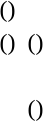<table>
<tr>
<td></td>
<td> ()</td>
<td></td>
<td></td>
</tr>
<tr>
<td></td>
<td> ()</td>
<td></td>
<td> ()</td>
</tr>
<tr>
<td><br></td>
<td></td>
<td></td>
<td></td>
</tr>
<tr>
<td><br></td>
<td></td>
<td></td>
<td> ()</td>
</tr>
</table>
